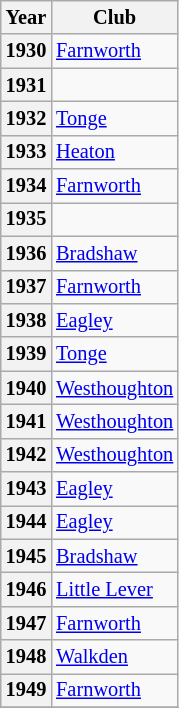<table class="wikitable" style="font-size:85%">
<tr>
<th>Year</th>
<th>Club</th>
</tr>
<tr>
<th scope="row">1930</th>
<td><a href='#'>Farnworth</a></td>
</tr>
<tr>
<th scope="row">1931</th>
<td></td>
</tr>
<tr>
<th scope="row">1932</th>
<td><a href='#'>Tonge</a></td>
</tr>
<tr>
<th scope="row">1933</th>
<td><a href='#'>Heaton</a></td>
</tr>
<tr>
<th scope="row">1934</th>
<td><a href='#'>Farnworth</a></td>
</tr>
<tr>
<th scope="row">1935</th>
<td></td>
</tr>
<tr>
<th scope="row">1936</th>
<td><a href='#'>Bradshaw</a></td>
</tr>
<tr>
<th scope="row">1937</th>
<td><a href='#'>Farnworth</a></td>
</tr>
<tr>
<th scope="row">1938</th>
<td><a href='#'>Eagley</a></td>
</tr>
<tr>
<th scope="row">1939</th>
<td><a href='#'>Tonge</a></td>
</tr>
<tr>
<th scope="row">1940</th>
<td><a href='#'>Westhoughton</a></td>
</tr>
<tr>
<th scope="row">1941</th>
<td><a href='#'>Westhoughton</a></td>
</tr>
<tr>
<th scope="row">1942</th>
<td><a href='#'>Westhoughton</a></td>
</tr>
<tr>
<th scope="row">1943</th>
<td><a href='#'>Eagley</a></td>
</tr>
<tr>
<th scope="row">1944</th>
<td><a href='#'>Eagley</a></td>
</tr>
<tr>
<th scope="row">1945</th>
<td><a href='#'>Bradshaw</a></td>
</tr>
<tr>
<th scope="row">1946</th>
<td><a href='#'>Little Lever</a></td>
</tr>
<tr>
<th scope="row">1947</th>
<td><a href='#'>Farnworth</a></td>
</tr>
<tr>
<th scope="row">1948</th>
<td><a href='#'>Walkden</a></td>
</tr>
<tr>
<th scope="row">1949</th>
<td><a href='#'>Farnworth</a></td>
</tr>
<tr>
</tr>
</table>
